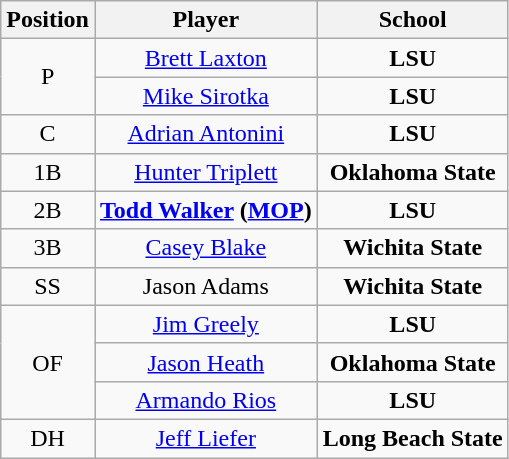<table class="wikitable" style=text-align:center>
<tr>
<th>Position</th>
<th>Player</th>
<th>School</th>
</tr>
<tr>
<td rowspan=2>P</td>
<td><a href='#'>Brett Laxton</a></td>
<td style=><strong>LSU</strong></td>
</tr>
<tr>
<td><a href='#'>Mike Sirotka</a></td>
<td style=><strong>LSU</strong></td>
</tr>
<tr>
<td>C</td>
<td><a href='#'>Adrian Antonini</a></td>
<td style=><strong>LSU</strong></td>
</tr>
<tr>
<td>1B</td>
<td><a href='#'>Hunter Triplett</a></td>
<td style=><strong>Oklahoma State</strong></td>
</tr>
<tr>
<td>2B</td>
<td><strong><a href='#'>Todd Walker</a> (<a href='#'>MOP</a>)</strong></td>
<td style=><strong>LSU</strong></td>
</tr>
<tr>
<td>3B</td>
<td><a href='#'>Casey Blake</a></td>
<td style=><strong>Wichita State</strong></td>
</tr>
<tr>
<td>SS</td>
<td>Jason Adams</td>
<td style=><strong>Wichita State</strong></td>
</tr>
<tr>
<td rowspan=3>OF</td>
<td><a href='#'>Jim Greely</a></td>
<td style=><strong>LSU</strong></td>
</tr>
<tr>
<td><a href='#'>Jason Heath</a></td>
<td style=><strong>Oklahoma State</strong></td>
</tr>
<tr>
<td><a href='#'>Armando Rios</a></td>
<td style=><strong>LSU</strong></td>
</tr>
<tr>
<td>DH</td>
<td><a href='#'>Jeff Liefer</a></td>
<td style=><strong>Long Beach State</strong></td>
</tr>
</table>
